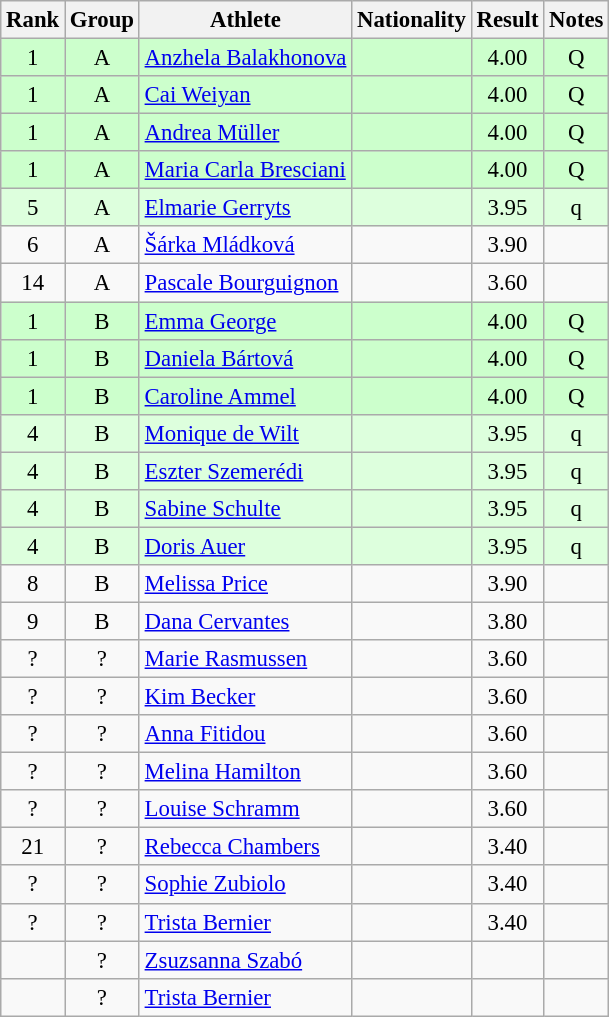<table class="wikitable sortable" style="text-align:center;font-size:95%">
<tr>
<th>Rank</th>
<th>Group</th>
<th>Athlete</th>
<th>Nationality</th>
<th>Result</th>
<th>Notes</th>
</tr>
<tr bgcolor=ccffcc>
<td>1</td>
<td>A</td>
<td align="left"><a href='#'>Anzhela Balakhonova</a></td>
<td align=left></td>
<td>4.00</td>
<td>Q</td>
</tr>
<tr bgcolor=ccffcc>
<td>1</td>
<td>A</td>
<td align="left"><a href='#'>Cai Weiyan</a></td>
<td align=left></td>
<td>4.00</td>
<td>Q</td>
</tr>
<tr bgcolor=ccffcc>
<td>1</td>
<td>A</td>
<td align="left"><a href='#'>Andrea Müller</a></td>
<td align=left></td>
<td>4.00</td>
<td>Q</td>
</tr>
<tr bgcolor=ccffcc>
<td>1</td>
<td>A</td>
<td align="left"><a href='#'>Maria Carla Bresciani</a></td>
<td align=left></td>
<td>4.00</td>
<td>Q</td>
</tr>
<tr bgcolor=ddffdd>
<td>5</td>
<td>A</td>
<td align="left"><a href='#'>Elmarie Gerryts</a></td>
<td align=left></td>
<td>3.95</td>
<td>q</td>
</tr>
<tr>
<td>6</td>
<td>A</td>
<td align="left"><a href='#'>Šárka Mládková</a></td>
<td align=left></td>
<td>3.90</td>
<td></td>
</tr>
<tr>
<td>14</td>
<td>A</td>
<td align="left"><a href='#'>Pascale Bourguignon</a></td>
<td align=left></td>
<td>3.60</td>
<td></td>
</tr>
<tr bgcolor=ccffcc>
<td>1</td>
<td>B</td>
<td align="left"><a href='#'>Emma George</a></td>
<td align=left></td>
<td>4.00</td>
<td>Q</td>
</tr>
<tr bgcolor=ccffcc>
<td>1</td>
<td>B</td>
<td align="left"><a href='#'>Daniela Bártová</a></td>
<td align=left></td>
<td>4.00</td>
<td>Q</td>
</tr>
<tr bgcolor=ccffcc>
<td>1</td>
<td>B</td>
<td align="left"><a href='#'>Caroline Ammel</a></td>
<td align=left></td>
<td>4.00</td>
<td>Q</td>
</tr>
<tr bgcolor=ddffdd>
<td>4</td>
<td>B</td>
<td align="left"><a href='#'>Monique de Wilt</a></td>
<td align=left></td>
<td>3.95</td>
<td>q</td>
</tr>
<tr bgcolor=ddffdd>
<td>4</td>
<td>B</td>
<td align="left"><a href='#'>Eszter Szemerédi</a></td>
<td align=left></td>
<td>3.95</td>
<td>q</td>
</tr>
<tr bgcolor=ddffdd>
<td>4</td>
<td>B</td>
<td align="left"><a href='#'>Sabine Schulte</a></td>
<td align=left></td>
<td>3.95</td>
<td>q</td>
</tr>
<tr bgcolor=ddffdd>
<td>4</td>
<td>B</td>
<td align="left"><a href='#'>Doris Auer</a></td>
<td align=left></td>
<td>3.95</td>
<td>q</td>
</tr>
<tr>
<td>8</td>
<td>B</td>
<td align="left"><a href='#'>Melissa Price</a></td>
<td align=left></td>
<td>3.90</td>
<td></td>
</tr>
<tr>
<td>9</td>
<td>B</td>
<td align="left"><a href='#'>Dana Cervantes</a></td>
<td align=left></td>
<td>3.80</td>
<td></td>
</tr>
<tr>
<td>?</td>
<td>?</td>
<td align="left"><a href='#'>Marie Rasmussen</a></td>
<td align=left></td>
<td>3.60</td>
<td></td>
</tr>
<tr>
<td>?</td>
<td>?</td>
<td align="left"><a href='#'>Kim Becker</a></td>
<td align=left></td>
<td>3.60</td>
<td></td>
</tr>
<tr>
<td>?</td>
<td>?</td>
<td align="left"><a href='#'>Anna Fitidou</a></td>
<td align=left></td>
<td>3.60</td>
<td></td>
</tr>
<tr>
<td>?</td>
<td>?</td>
<td align="left"><a href='#'>Melina Hamilton</a></td>
<td align=left></td>
<td>3.60</td>
<td></td>
</tr>
<tr>
<td>?</td>
<td>?</td>
<td align="left"><a href='#'>Louise Schramm</a></td>
<td align=left></td>
<td>3.60</td>
<td></td>
</tr>
<tr>
<td>21</td>
<td>?</td>
<td align="left"><a href='#'>Rebecca Chambers</a></td>
<td align=left></td>
<td>3.40</td>
<td></td>
</tr>
<tr>
<td>?</td>
<td>?</td>
<td align="left"><a href='#'>Sophie Zubiolo</a></td>
<td align=left></td>
<td>3.40</td>
<td></td>
</tr>
<tr>
<td>?</td>
<td>?</td>
<td align="left"><a href='#'>Trista Bernier</a></td>
<td align=left></td>
<td>3.40</td>
<td></td>
</tr>
<tr>
<td></td>
<td>?</td>
<td align=left><a href='#'>Zsuzsanna Szabó</a></td>
<td align=left></td>
<td></td>
<td></td>
</tr>
<tr>
<td></td>
<td>?</td>
<td align=left><a href='#'>Trista Bernier</a></td>
<td align=left></td>
<td></td>
<td></td>
</tr>
</table>
